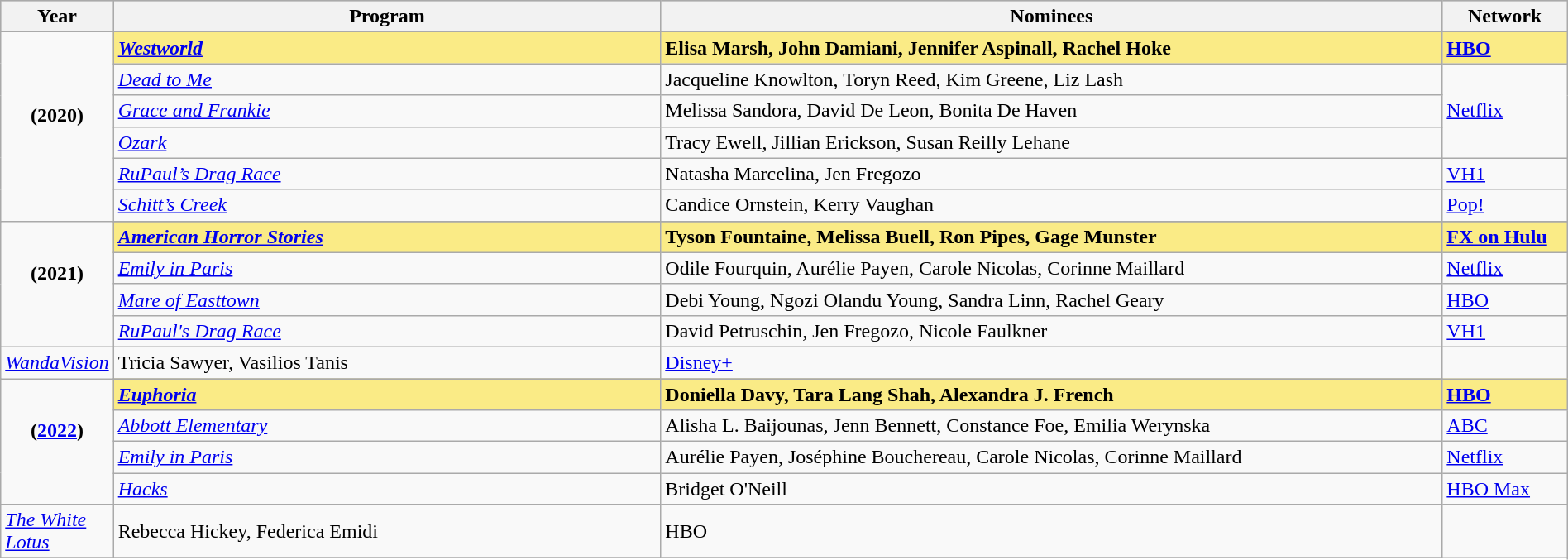<table class="wikitable" style="width:100%">
<tr bgcolor="#bebebe">
<th width="5%">Year</th>
<th width="35%">Program</th>
<th width="50%">Nominees</th>
<th width="8%">Network</th>
</tr>
<tr>
<td rowspan=7 style="text-align:center"><strong>(2020)</strong><br> <br></td>
</tr>
<tr style="background:#FAEB86">
<td><strong><em><a href='#'>Westworld</a></em></strong></td>
<td><strong>Elisa Marsh, John Damiani, Jennifer Aspinall, Rachel Hoke</strong></td>
<td><strong><a href='#'>HBO</a></strong></td>
</tr>
<tr>
<td><em><a href='#'>Dead to Me</a></em></td>
<td>Jacqueline Knowlton, Toryn Reed, Kim Greene, Liz Lash</td>
<td rowspan=3><a href='#'>Netflix</a></td>
</tr>
<tr>
<td><em><a href='#'>Grace and Frankie</a></em></td>
<td>Melissa Sandora, David De Leon, Bonita De Haven</td>
</tr>
<tr>
<td><em><a href='#'>Ozark</a></em></td>
<td>Tracy Ewell, Jillian Erickson, Susan Reilly Lehane</td>
</tr>
<tr>
<td><em><a href='#'>RuPaul’s Drag Race</a></em></td>
<td>Natasha Marcelina, Jen Fregozo</td>
<td><a href='#'>VH1</a></td>
</tr>
<tr>
<td><em><a href='#'>Schitt’s Creek</a></em></td>
<td>Candice Ornstein, Kerry Vaughan</td>
<td><a href='#'>Pop!</a></td>
</tr>
<tr>
<td rowspan=6 style="text-align:center"><strong>(2021)</strong><br> <br> </td>
</tr>
<tr>
</tr>
<tr style="background:#FAEB86">
<td><strong><em><a href='#'>American Horror Stories</a></em></strong></td>
<td><strong>Tyson Fountaine, Melissa Buell, Ron Pipes, Gage Munster</strong></td>
<td><strong><a href='#'>FX on Hulu</a></strong></td>
</tr>
<tr>
<td><em><a href='#'>Emily in Paris</a></em></td>
<td>Odile Fourquin, Aurélie Payen, Carole Nicolas, Corinne Maillard</td>
<td><a href='#'>Netflix</a></td>
</tr>
<tr>
<td><em><a href='#'>Mare of Easttown</a></em></td>
<td>Debi Young, Ngozi Olandu Young, Sandra Linn, Rachel Geary</td>
<td><a href='#'>HBO</a></td>
</tr>
<tr>
<td><em><a href='#'>RuPaul's Drag Race</a></em></td>
<td>David Petruschin, Jen Fregozo, Nicole Faulkner</td>
<td><a href='#'>VH1</a></td>
</tr>
<tr>
<td><em><a href='#'>WandaVision</a></em></td>
<td>Tricia Sawyer, Vasilios Tanis</td>
<td><a href='#'>Disney+</a></td>
</tr>
<tr>
<td rowspan=6 style="text-align:center"><strong>(<a href='#'>2022</a>)</strong><br><br></td>
</tr>
<tr>
</tr>
<tr style="background:#FAEB86">
<td><strong><em><a href='#'>Euphoria</a></em></strong></td>
<td><strong>Doniella Davy, Tara Lang Shah, Alexandra J. French</strong></td>
<td><strong><a href='#'>HBO</a></strong></td>
</tr>
<tr>
<td><em><a href='#'>Abbott Elementary</a></em></td>
<td>Alisha L. Baijounas, Jenn Bennett, Constance Foe, Emilia Werynska</td>
<td><a href='#'>ABC</a></td>
</tr>
<tr>
<td><em><a href='#'>Emily in Paris</a></em></td>
<td>Aurélie Payen, Joséphine Bouchereau, Carole Nicolas, Corinne Maillard</td>
<td><a href='#'>Netflix</a></td>
</tr>
<tr>
<td><em><a href='#'>Hacks</a></em></td>
<td>Bridget O'Neill</td>
<td><a href='#'>HBO Max</a></td>
</tr>
<tr>
<td><em><a href='#'>The White Lotus</a></em></td>
<td>Rebecca Hickey, Federica Emidi</td>
<td>HBO</td>
</tr>
<tr>
</tr>
</table>
